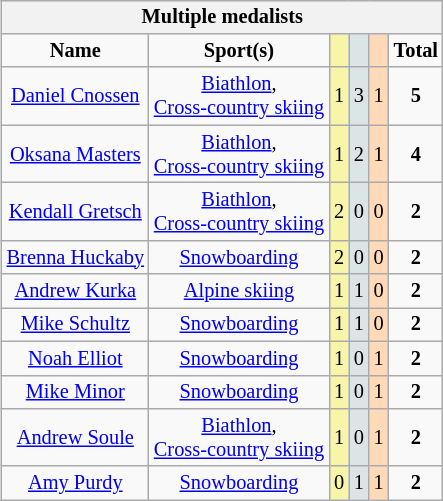<table class="wikitable" style="font-size:85%;float:right;clear:right;margin-left:1em;text-align:center">
<tr bgcolor=EFEFEF>
<th colspan=7>Multiple medalists</th>
</tr>
<tr>
<td><strong>Name</strong></td>
<td><strong>Sport(s)</strong></td>
<td bgcolor=F7F6A8></td>
<td bgcolor=DCE5E5></td>
<td bgcolor=FFDAB9></td>
<td><strong>Total</strong></td>
</tr>
<tr>
<td><a href='#'>Daniel Cnossen</a></td>
<td><a href='#'>Biathlon</a>,<br><a href='#'>Cross-country skiing</a></td>
<td bgcolor=F7F6A8>1</td>
<td bgcolor=DCE5E5>3</td>
<td bgcolor=FFDAB9>1</td>
<td><strong>5</strong></td>
</tr>
<tr>
<td><a href='#'>Oksana Masters</a></td>
<td><a href='#'>Biathlon</a>,<br><a href='#'>Cross-country skiing</a></td>
<td bgcolor=F7F6A8>1</td>
<td bgcolor=DCE5E5>2</td>
<td bgcolor=FFDAB9>1</td>
<td><strong>4</strong></td>
</tr>
<tr>
<td><a href='#'>Kendall Gretsch</a></td>
<td><a href='#'>Biathlon</a>,<br><a href='#'>Cross-country skiing</a></td>
<td bgcolor=F7F6A8>2</td>
<td bgcolor=DCE5E5>0</td>
<td bgcolor=FFDAB9>0</td>
<td><strong>2</strong></td>
</tr>
<tr>
<td><a href='#'>Brenna Huckaby</a></td>
<td><a href='#'>Snowboarding</a></td>
<td bgcolor=F7F6A8>2</td>
<td bgcolor=DCE5E5>0</td>
<td bgcolor=FFDAB9>0</td>
<td><strong>2</strong></td>
</tr>
<tr>
<td><a href='#'>Andrew Kurka</a></td>
<td><a href='#'>Alpine skiing</a></td>
<td bgcolor=F7F6A8>1</td>
<td bgcolor=DCE5E5>1</td>
<td bgcolor=FFDAB9>0</td>
<td><strong>2</strong></td>
</tr>
<tr>
<td><a href='#'>Mike Schultz</a></td>
<td><a href='#'>Snowboarding</a></td>
<td bgcolor=F7F6A8>1</td>
<td bgcolor=DCE5E5>1</td>
<td bgcolor=FFDAB9>0</td>
<td><strong>2</strong></td>
</tr>
<tr>
<td><a href='#'>Noah Elliot</a></td>
<td><a href='#'>Snowboarding</a></td>
<td bgcolor=F7F6A8>1</td>
<td bgcolor=DCE5E5>0</td>
<td bgcolor=FFDAB9>1</td>
<td><strong>2</strong></td>
</tr>
<tr>
<td><a href='#'>Mike Minor</a></td>
<td><a href='#'>Snowboarding</a></td>
<td bgcolor=F7F6A8>1</td>
<td bgcolor=DCE5E5>0</td>
<td bgcolor=FFDAB9>1</td>
<td><strong>2</strong></td>
</tr>
<tr>
<td><a href='#'>Andrew Soule</a></td>
<td><a href='#'>Biathlon</a>,<br><a href='#'>Cross-country skiing</a></td>
<td bgcolor=F7F6A8>1</td>
<td bgcolor=DCE5E5>0</td>
<td bgcolor=FFDAB9>1</td>
<td><strong>2</strong></td>
</tr>
<tr>
<td><a href='#'>Amy Purdy</a></td>
<td><a href='#'>Snowboarding</a></td>
<td bgcolor=F7F6A8>0</td>
<td bgcolor=DCE5E5>1</td>
<td bgcolor=FFDAB9>1</td>
<td><strong>2</strong></td>
</tr>
</table>
